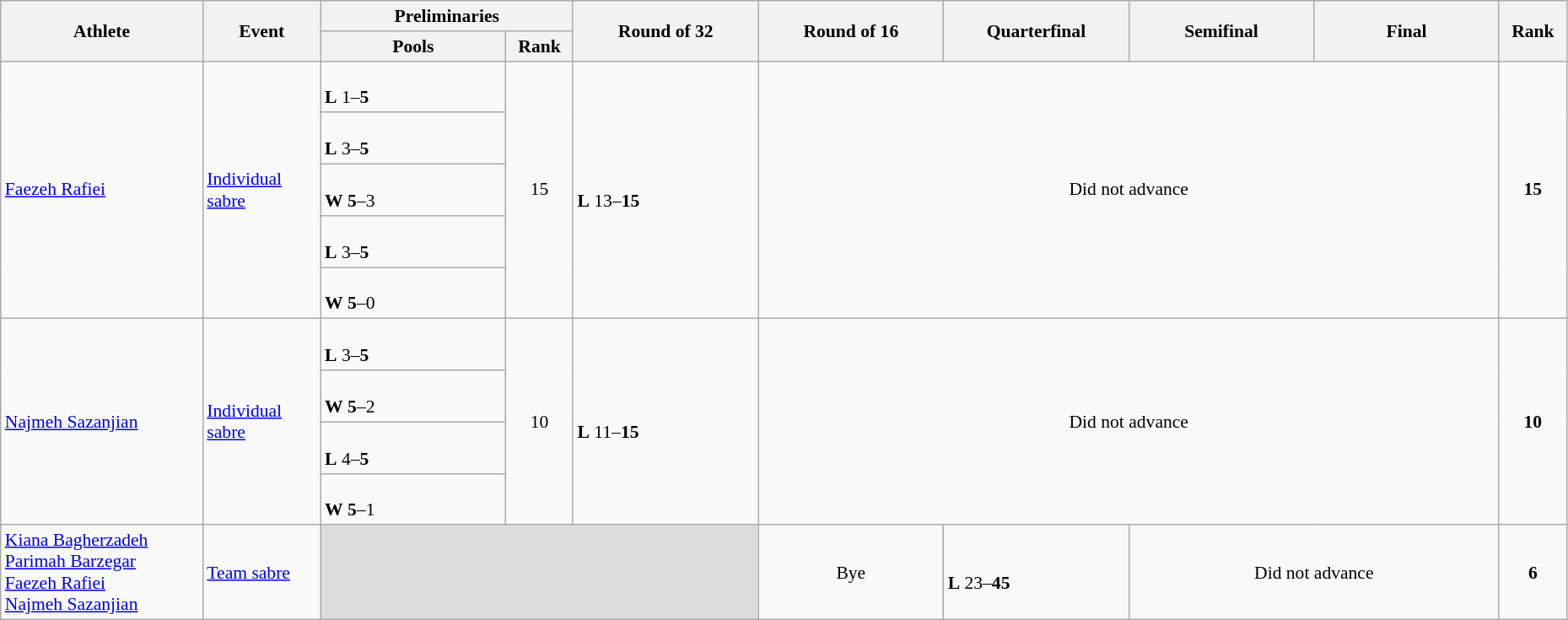<table class="wikitable" width="98%" style="text-align:left; font-size:90%">
<tr>
<th rowspan="2" width="12%">Athlete</th>
<th rowspan="2" width="7%">Event</th>
<th colspan="2">Preliminaries</th>
<th rowspan="2" width="11%">Round of 32</th>
<th rowspan="2" width="11%">Round of 16</th>
<th rowspan="2" width="11%">Quarterfinal</th>
<th rowspan="2" width="11%">Semifinal</th>
<th rowspan="2" width="11%">Final</th>
<th rowspan="2" width="4%">Rank</th>
</tr>
<tr>
<th width="11%">Pools</th>
<th width="4%">Rank</th>
</tr>
<tr>
<td rowspan="5"><a href='#'>Faezeh Rafiei</a></td>
<td rowspan="5"><a href='#'>Individual sabre</a></td>
<td><br><strong>L</strong> 1–<strong>5</strong></td>
<td rowspan="5" align=center>15 <strong></strong></td>
<td rowspan="5"><br><strong>L</strong> 13–<strong>15</strong></td>
<td rowspan="5" colspan=4 align=center>Did not advance</td>
<td rowspan="5" align="center"><strong>15</strong></td>
</tr>
<tr>
<td><br><strong>L</strong> 3–<strong>5</strong></td>
</tr>
<tr>
<td><br><strong>W</strong> <strong>5</strong>–3</td>
</tr>
<tr>
<td><br><strong>L</strong> 3–<strong>5</strong></td>
</tr>
<tr>
<td><br><strong>W</strong> <strong>5</strong>–0</td>
</tr>
<tr>
<td rowspan="4"><a href='#'>Najmeh Sazanjian</a></td>
<td rowspan="4"><a href='#'>Individual sabre</a></td>
<td><br><strong>L</strong> 3–<strong>5</strong></td>
<td rowspan="4" align=center>10 <strong></strong></td>
<td rowspan="4"><br><strong>L</strong> 11–<strong>15</strong></td>
<td rowspan="4" colspan=4 align=center>Did not advance</td>
<td rowspan="4" align="center"><strong>10</strong></td>
</tr>
<tr>
<td><br><strong>W</strong> <strong>5</strong>–2</td>
</tr>
<tr>
<td><br><strong>L</strong> 4–<strong>5</strong></td>
</tr>
<tr>
<td><br><strong>W</strong> <strong>5</strong>–1</td>
</tr>
<tr>
<td><a href='#'>Kiana Bagherzadeh</a><br><a href='#'>Parimah Barzegar</a><br><a href='#'>Faezeh Rafiei</a><br><a href='#'>Najmeh Sazanjian</a></td>
<td><a href='#'>Team sabre</a></td>
<td colspan=3 bgcolor=#DCDCDC></td>
<td align="center">Bye</td>
<td><br><strong>L</strong> 23–<strong>45</strong></td>
<td colspan=2 align=center>Did not advance</td>
<td align="center"><strong>6</strong></td>
</tr>
</table>
